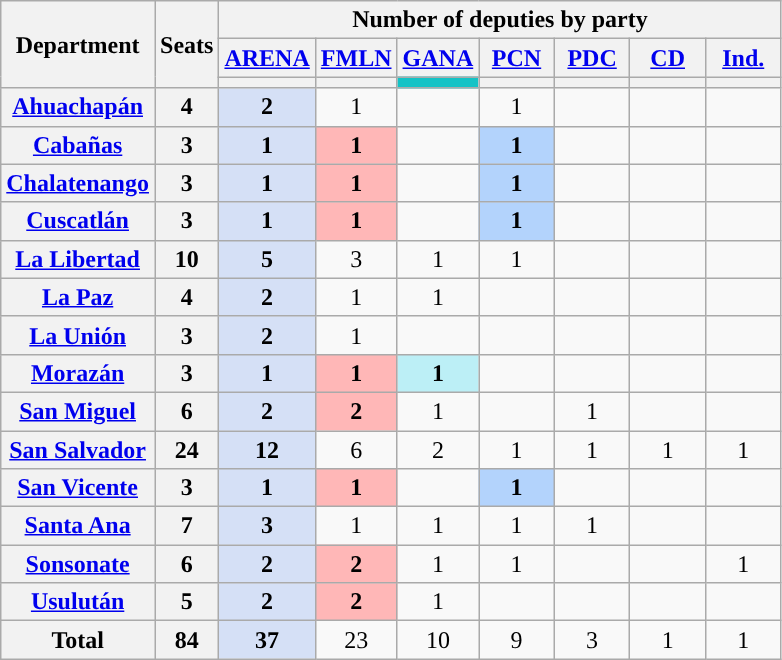<table class="wikitable" style="text-align:center">
<tr>
<th rowspan="3">Department</th>
<th rowspan="3">Seats</th>
<th colspan="7">Number of deputies by party</th>
</tr>
<tr>
<th style="width:43px;"><a href='#'>ARENA</a></th>
<th style="width:43px;"><a href='#'>FMLN</a></th>
<th style="width:43px;"><a href='#'>GANA</a></th>
<th style="width:43px;"><a href='#'>PCN</a></th>
<th style="width:43px;"><a href='#'>PDC</a></th>
<th style="width:43px;"><a href='#'>CD</a></th>
<th style="width:43px;"><a href='#'>Ind.</a></th>
</tr>
<tr>
<th style="background:"></th>
<th style="background:"></th>
<td bgcolor="#13C3C6"></td>
<th style="background:"></th>
<th style="background:"></th>
<th style="background:"></th>
<th style="background:"></th>
</tr>
<tr>
<th><a href='#'>Ahuachapán</a></th>
<th>4</th>
<td style="background:#D5E0F6;"><strong>2</strong></td>
<td>1</td>
<td></td>
<td>1</td>
<td></td>
<td></td>
<td></td>
</tr>
<tr>
<th><a href='#'>Cabañas</a></th>
<th>3</th>
<td style="background:#D5E0F6;"><strong>1</strong></td>
<td style="background:#FFB7B7;"><strong>1</strong></td>
<td></td>
<td style="background:#B3D3FC;"><strong>1</strong></td>
<td></td>
<td></td>
<td></td>
</tr>
<tr>
<th><a href='#'>Chalatenango</a></th>
<th>3</th>
<td style="background:#D5E0F6;"><strong>1</strong></td>
<td style="background:#FFB7B7;"><strong>1</strong></td>
<td></td>
<td style="background:#B3D3FC;"><strong>1</strong></td>
<td></td>
<td></td>
<td></td>
</tr>
<tr>
<th><a href='#'>Cuscatlán</a></th>
<th>3</th>
<td style="background:#D5E0F6;"><strong>1</strong></td>
<td style="background:#FFB7B7;"><strong>1</strong></td>
<td></td>
<td style="background:#B3D3FC;"><strong>1</strong></td>
<td></td>
<td></td>
<td></td>
</tr>
<tr>
<th><a href='#'>La Libertad</a></th>
<th>10</th>
<td style="background:#D5E0F6;"><strong>5</strong></td>
<td>3</td>
<td>1</td>
<td>1</td>
<td></td>
<td></td>
<td></td>
</tr>
<tr>
<th><a href='#'>La Paz</a></th>
<th>4</th>
<td style="background:#D5E0F6;"><strong>2</strong></td>
<td>1</td>
<td>1</td>
<td></td>
<td></td>
<td></td>
<td></td>
</tr>
<tr>
<th><a href='#'>La Unión</a></th>
<th>3</th>
<td style="background:#D5E0F6;"><strong>2</strong></td>
<td>1</td>
<td></td>
<td></td>
<td></td>
<td></td>
<td></td>
</tr>
<tr>
<th><a href='#'>Morazán</a></th>
<th>3</th>
<td style="background:#D5E0F6;"><strong>1</strong></td>
<td style="background:#FFB7B7;"><strong>1</strong></td>
<td style="background:#BCEFF6;"><strong>1</strong></td>
<td></td>
<td></td>
<td></td>
<td></td>
</tr>
<tr>
<th><a href='#'>San Miguel</a></th>
<th>6</th>
<td style="background:#D5E0F6;"><strong>2</strong></td>
<td style="background:#FFB7B7;"><strong>2</strong></td>
<td>1</td>
<td></td>
<td>1</td>
<td></td>
<td></td>
</tr>
<tr>
<th><a href='#'>San Salvador</a></th>
<th>24</th>
<td style="background:#D5E0F6;"><strong>12</strong></td>
<td>6</td>
<td>2</td>
<td>1</td>
<td>1</td>
<td>1</td>
<td>1</td>
</tr>
<tr>
<th><a href='#'>San Vicente</a></th>
<th>3</th>
<td style="background:#D5E0F6;"><strong>1</strong></td>
<td style="background:#FFB7B7;"><strong>1</strong></td>
<td></td>
<td style="background:#B3D3FC;"><strong>1</strong></td>
<td></td>
<td></td>
<td></td>
</tr>
<tr>
<th><a href='#'>Santa Ana</a></th>
<th>7</th>
<td style="background:#D5E0F6;"><strong>3</strong></td>
<td>1</td>
<td>1</td>
<td>1</td>
<td>1</td>
<td></td>
<td></td>
</tr>
<tr>
<th><a href='#'>Sonsonate</a></th>
<th>6</th>
<td style="background:#D5E0F6;"><strong>2</strong></td>
<td style="background:#FFB7B7;"><strong>2</strong></td>
<td>1</td>
<td>1</td>
<td></td>
<td></td>
<td>1</td>
</tr>
<tr>
<th><a href='#'>Usulután</a></th>
<th>5</th>
<td style="background:#D5E0F6;"><strong>2</strong></td>
<td style="background:#FFB7B7;"><strong>2</strong></td>
<td>1</td>
<td></td>
<td></td>
<td></td>
<td></td>
</tr>
<tr>
<th>Total</th>
<th>84</th>
<td style="background:#D5E0F6;"><strong>37</strong></td>
<td>23</td>
<td>10</td>
<td>9</td>
<td>3</td>
<td>1</td>
<td>1</td>
</tr>
</table>
